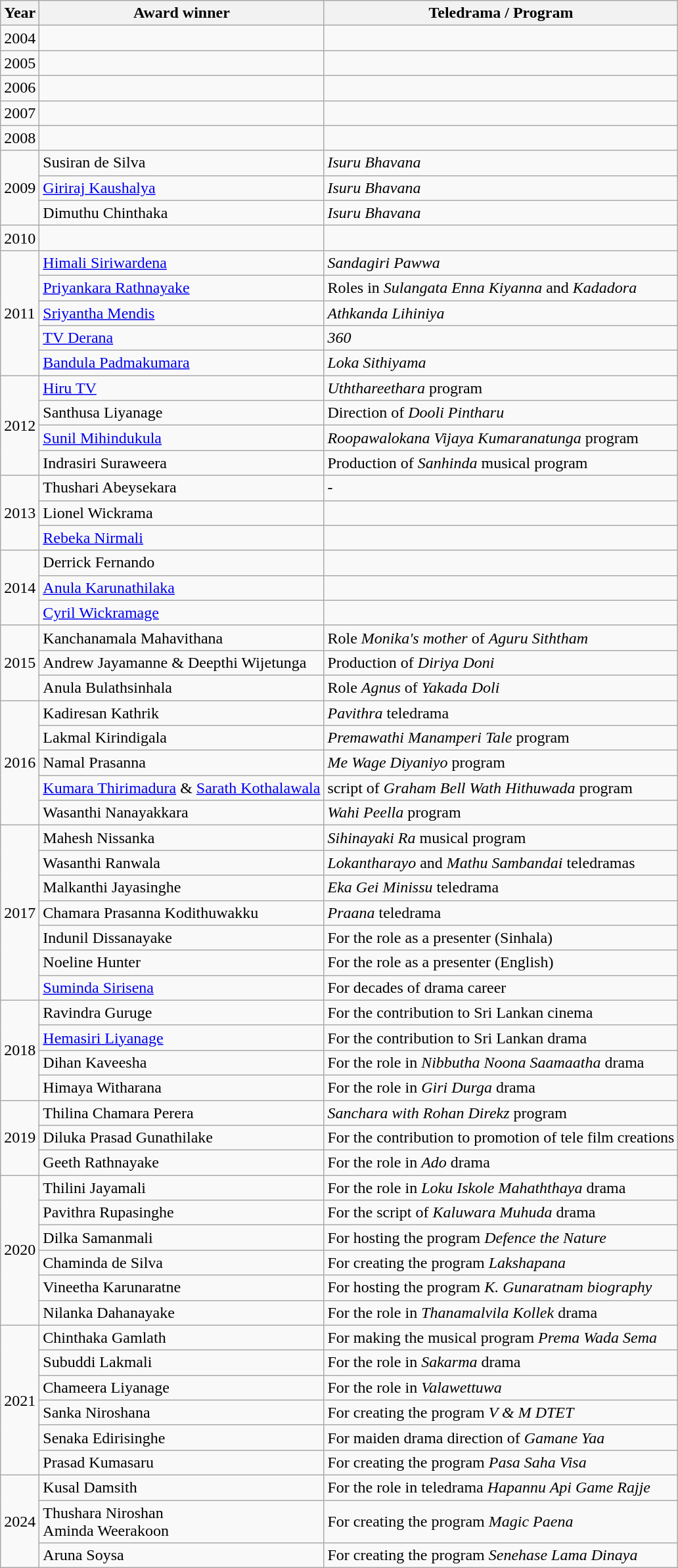<table class="wikitable">
<tr>
<th>Year</th>
<th>Award winner</th>
<th>Teledrama / Program</th>
</tr>
<tr>
<td>2004</td>
<td></td>
<td></td>
</tr>
<tr>
<td>2005</td>
<td></td>
<td></td>
</tr>
<tr>
<td>2006</td>
<td></td>
<td></td>
</tr>
<tr>
<td>2007</td>
<td></td>
<td></td>
</tr>
<tr>
<td>2008</td>
<td></td>
<td></td>
</tr>
<tr>
<td rowspan="3">2009</td>
<td>Susiran de Silva</td>
<td><em>Isuru Bhavana</em></td>
</tr>
<tr>
<td><a href='#'>Giriraj Kaushalya</a></td>
<td><em>Isuru Bhavana</em></td>
</tr>
<tr>
<td>Dimuthu Chinthaka</td>
<td><em>Isuru Bhavana</em></td>
</tr>
<tr>
<td>2010</td>
<td></td>
<td></td>
</tr>
<tr>
<td rowspan="5">2011</td>
<td><a href='#'>Himali Siriwardena</a></td>
<td><em>Sandagiri Pawwa</em></td>
</tr>
<tr>
<td><a href='#'>Priyankara Rathnayake</a></td>
<td>Roles in <em>Sulangata Enna Kiyanna</em> and <em>Kadadora</em></td>
</tr>
<tr>
<td><a href='#'>Sriyantha Mendis</a></td>
<td><em>Athkanda Lihiniya</em></td>
</tr>
<tr>
<td><a href='#'>TV Derana</a></td>
<td><em>360</em></td>
</tr>
<tr>
<td><a href='#'>Bandula Padmakumara</a></td>
<td><em>Loka Sithiyama</em></td>
</tr>
<tr>
<td rowspan="4">2012</td>
<td><a href='#'>Hiru TV</a></td>
<td><em>Uththareethara</em> program</td>
</tr>
<tr>
<td>Santhusa Liyanage</td>
<td>Direction of <em>Dooli Pintharu</em></td>
</tr>
<tr>
<td><a href='#'>Sunil Mihindukula</a></td>
<td><em>Roopawalokana Vijaya Kumaranatunga</em> program</td>
</tr>
<tr>
<td>Indrasiri Suraweera</td>
<td>Production of <em>Sanhinda</em> musical program</td>
</tr>
<tr>
<td rowspan="3">2013</td>
<td>Thushari Abeysekara</td>
<td>-</td>
</tr>
<tr>
<td>Lionel Wickrama</td>
<td></td>
</tr>
<tr>
<td><a href='#'>Rebeka Nirmali</a></td>
<td></td>
</tr>
<tr>
<td rowspan="3">2014</td>
<td>Derrick Fernando</td>
<td></td>
</tr>
<tr>
<td><a href='#'>Anula Karunathilaka</a></td>
<td></td>
</tr>
<tr>
<td><a href='#'>Cyril Wickramage</a></td>
<td></td>
</tr>
<tr>
<td rowspan="3">2015</td>
<td>Kanchanamala Mahavithana</td>
<td>Role <em>Monika's mother</em> of <em>Aguru Siththam</em></td>
</tr>
<tr>
<td>Andrew Jayamanne & Deepthi Wijetunga</td>
<td>Production of <em>Diriya Doni</em></td>
</tr>
<tr>
<td>Anula Bulathsinhala</td>
<td>Role <em>Agnus</em> of <em>Yakada Doli</em></td>
</tr>
<tr>
<td rowspan="5">2016</td>
<td>Kadiresan Kathrik</td>
<td><em>Pavithra</em> teledrama</td>
</tr>
<tr>
<td>Lakmal Kirindigala</td>
<td><em>Premawathi Manamperi Tale</em> program</td>
</tr>
<tr>
<td>Namal Prasanna</td>
<td><em>Me Wage Diyaniyo</em> program</td>
</tr>
<tr>
<td><a href='#'>Kumara Thirimadura</a> & <a href='#'>Sarath Kothalawala</a></td>
<td>script of <em>Graham Bell Wath Hithuwada</em> program</td>
</tr>
<tr>
<td>Wasanthi Nanayakkara</td>
<td><em>Wahi Peella</em> program</td>
</tr>
<tr>
<td rowspan="7">2017</td>
<td>Mahesh Nissanka</td>
<td><em>Sihinayaki Ra</em> musical program</td>
</tr>
<tr>
<td>Wasanthi Ranwala</td>
<td><em>Lokantharayo</em> and <em>Mathu Sambandai</em> teledramas</td>
</tr>
<tr>
<td>Malkanthi Jayasinghe</td>
<td><em>Eka Gei Minissu</em> teledrama</td>
</tr>
<tr>
<td>Chamara Prasanna Kodithuwakku</td>
<td><em>Praana</em> teledrama</td>
</tr>
<tr>
<td>Indunil Dissanayake</td>
<td>For the role as a presenter (Sinhala)</td>
</tr>
<tr>
<td>Noeline Hunter</td>
<td>For the role as a presenter (English)</td>
</tr>
<tr>
<td><a href='#'>Suminda Sirisena</a></td>
<td>For decades of drama career</td>
</tr>
<tr>
<td rowspan="4">2018</td>
<td>Ravindra Guruge</td>
<td>For the contribution to Sri Lankan cinema</td>
</tr>
<tr>
<td><a href='#'>Hemasiri Liyanage</a></td>
<td>For the contribution to Sri Lankan drama</td>
</tr>
<tr>
<td>Dihan Kaveesha</td>
<td>For the role in <em>Nibbutha Noona Saamaatha</em> drama</td>
</tr>
<tr>
<td>Himaya Witharana</td>
<td>For the role in <em>Giri Durga</em> drama</td>
</tr>
<tr>
<td rowspan="3">2019 </td>
<td>Thilina Chamara Perera</td>
<td><em>Sanchara with Rohan Direkz</em> program</td>
</tr>
<tr>
<td>Diluka Prasad Gunathilake</td>
<td>For the contribution to promotion of tele film creations</td>
</tr>
<tr>
<td>Geeth Rathnayake</td>
<td>For the role in <em>Ado</em> drama</td>
</tr>
<tr>
<td rowspan="6">2020 </td>
<td>Thilini Jayamali</td>
<td>For the role in <em>Loku Iskole Mahaththaya</em> drama</td>
</tr>
<tr>
<td>Pavithra Rupasinghe</td>
<td>For the script of <em>Kaluwara Muhuda</em> drama</td>
</tr>
<tr>
<td>Dilka Samanmali</td>
<td>For hosting the program <em>Defence the Nature</em></td>
</tr>
<tr>
<td>Chaminda de Silva</td>
<td>For creating the program <em>Lakshapana</em></td>
</tr>
<tr>
<td>Vineetha Karunaratne</td>
<td>For hosting the program <em>K. Gunaratnam biography</em></td>
</tr>
<tr>
<td>Nilanka Dahanayake</td>
<td>For the role in <em>Thanamalvila Kollek</em> drama</td>
</tr>
<tr>
<td rowspan="6">2021 </td>
<td>Chinthaka Gamlath</td>
<td>For making the musical program <em>Prema Wada Sema</em></td>
</tr>
<tr>
<td>Subuddi Lakmali</td>
<td>For the role in <em>Sakarma</em> drama</td>
</tr>
<tr>
<td>Chameera Liyanage</td>
<td>For the role in <em>Valawettuwa</em></td>
</tr>
<tr>
<td>Sanka Niroshana</td>
<td>For creating the program <em>V & M DTET</em></td>
</tr>
<tr>
<td>Senaka Edirisinghe</td>
<td>For maiden drama direction of <em>Gamane Yaa</em></td>
</tr>
<tr>
<td>Prasad Kumasaru</td>
<td>For creating the program <em>Pasa Saha Visa</em></td>
</tr>
<tr>
<td rowspan="5">2024 </td>
<td>Kusal Damsith</td>
<td>For the role in teledrama <em>Hapannu Api Game Rajje</em></td>
</tr>
<tr>
<td>Thushara Niroshan<br>Aminda Weerakoon</td>
<td>For creating the program <em>Magic Paena</em></td>
</tr>
<tr>
<td>Aruna Soysa</td>
<td>For creating the program <em>Senehase Lama Dinaya</em></td>
</tr>
</table>
